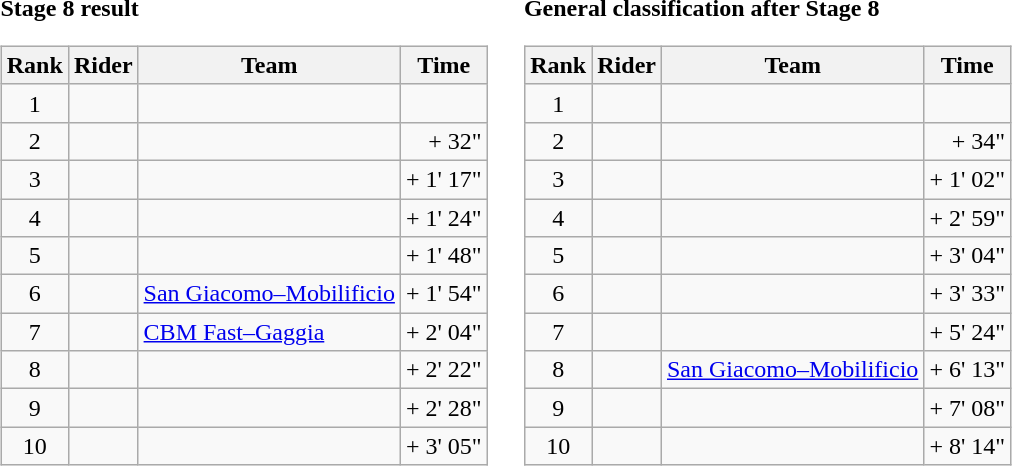<table>
<tr>
<td><strong>Stage 8 result</strong><br><table class="wikitable">
<tr>
<th scope="col">Rank</th>
<th scope="col">Rider</th>
<th scope="col">Team</th>
<th scope="col">Time</th>
</tr>
<tr>
<td style="text-align:center;">1</td>
<td></td>
<td></td>
<td style="text-align:right;"></td>
</tr>
<tr>
<td style="text-align:center;">2</td>
<td></td>
<td></td>
<td style="text-align:right;">+ 32"</td>
</tr>
<tr>
<td style="text-align:center;">3</td>
<td></td>
<td></td>
<td style="text-align:right;">+ 1' 17"</td>
</tr>
<tr>
<td style="text-align:center;">4</td>
<td></td>
<td></td>
<td style="text-align:right;">+ 1' 24"</td>
</tr>
<tr>
<td style="text-align:center;">5</td>
<td></td>
<td></td>
<td style="text-align:right;">+ 1' 48"</td>
</tr>
<tr>
<td style="text-align:center;">6</td>
<td></td>
<td><a href='#'>San Giacomo–Mobilificio</a></td>
<td style="text-align:right;">+ 1' 54"</td>
</tr>
<tr>
<td style="text-align:center;">7</td>
<td></td>
<td><a href='#'>CBM Fast–Gaggia</a></td>
<td style="text-align:right;">+ 2' 04"</td>
</tr>
<tr>
<td style="text-align:center;">8</td>
<td></td>
<td></td>
<td style="text-align:right;">+ 2' 22"</td>
</tr>
<tr>
<td style="text-align:center;">9</td>
<td></td>
<td></td>
<td style="text-align:right;">+ 2' 28"</td>
</tr>
<tr>
<td style="text-align:center;">10</td>
<td></td>
<td></td>
<td style="text-align:right;">+ 3' 05"</td>
</tr>
</table>
</td>
<td></td>
<td><strong>General classification after Stage 8</strong><br><table class="wikitable">
<tr>
<th scope="col">Rank</th>
<th scope="col">Rider</th>
<th scope="col">Team</th>
<th scope="col">Time</th>
</tr>
<tr>
<td style="text-align:center;">1</td>
<td></td>
<td></td>
<td style="text-align:right;"></td>
</tr>
<tr>
<td style="text-align:center;">2</td>
<td></td>
<td></td>
<td style="text-align:right;">+ 34"</td>
</tr>
<tr>
<td style="text-align:center;">3</td>
<td></td>
<td></td>
<td style="text-align:right;">+ 1' 02"</td>
</tr>
<tr>
<td style="text-align:center;">4</td>
<td></td>
<td></td>
<td style="text-align:right;">+ 2' 59"</td>
</tr>
<tr>
<td style="text-align:center;">5</td>
<td></td>
<td></td>
<td style="text-align:right;">+ 3' 04"</td>
</tr>
<tr>
<td style="text-align:center;">6</td>
<td></td>
<td></td>
<td style="text-align:right;">+ 3' 33"</td>
</tr>
<tr>
<td style="text-align:center;">7</td>
<td></td>
<td></td>
<td style="text-align:right;">+ 5' 24"</td>
</tr>
<tr>
<td style="text-align:center;">8</td>
<td></td>
<td><a href='#'>San Giacomo–Mobilificio</a></td>
<td style="text-align:right;">+ 6' 13"</td>
</tr>
<tr>
<td style="text-align:center;">9</td>
<td></td>
<td></td>
<td style="text-align:right;">+ 7' 08"</td>
</tr>
<tr>
<td style="text-align:center;">10</td>
<td></td>
<td></td>
<td style="text-align:right;">+ 8' 14"</td>
</tr>
</table>
</td>
</tr>
</table>
